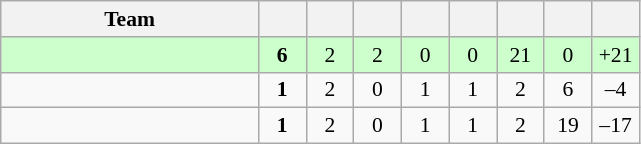<table class="wikitable" style="text-align: center; font-size: 90%;">
<tr>
<th width="165">Team</th>
<th width="25"></th>
<th width="25"></th>
<th width="25"></th>
<th width="25"></th>
<th width="25"></th>
<th width="25"></th>
<th width="25"></th>
<th width="25"></th>
</tr>
<tr bgcolor=#ccffcc>
<td align=left></td>
<td><strong>6</strong></td>
<td>2</td>
<td>2</td>
<td>0</td>
<td>0</td>
<td>21</td>
<td>0</td>
<td>+21</td>
</tr>
<tr>
<td align=left></td>
<td><strong>1</strong></td>
<td>2</td>
<td>0</td>
<td>1</td>
<td>1</td>
<td>2</td>
<td>6</td>
<td>–4</td>
</tr>
<tr>
<td align=left></td>
<td><strong>1</strong></td>
<td>2</td>
<td>0</td>
<td>1</td>
<td>1</td>
<td>2</td>
<td>19</td>
<td>–17</td>
</tr>
</table>
